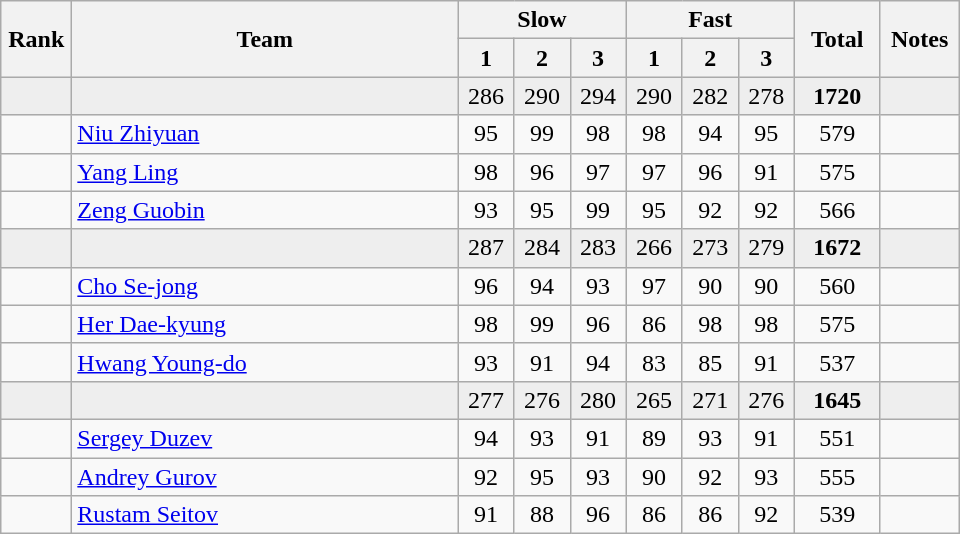<table class="wikitable" style="text-align:center">
<tr>
<th rowspan=2 width=40>Rank</th>
<th rowspan=2 width=250>Team</th>
<th colspan=3>Slow</th>
<th colspan=3>Fast</th>
<th rowspan=2 width=50>Total</th>
<th rowspan=2 width=45>Notes</th>
</tr>
<tr>
<th width=30>1</th>
<th width=30>2</th>
<th width=30>3</th>
<th width=30>1</th>
<th width=30>2</th>
<th width=30>3</th>
</tr>
<tr bgcolor=eeeeee>
<td></td>
<td align=left></td>
<td>286</td>
<td>290</td>
<td>294</td>
<td>290</td>
<td>282</td>
<td>278</td>
<td><strong>1720</strong></td>
<td></td>
</tr>
<tr>
<td></td>
<td align=left><a href='#'>Niu Zhiyuan</a></td>
<td>95</td>
<td>99</td>
<td>98</td>
<td>98</td>
<td>94</td>
<td>95</td>
<td>579</td>
<td></td>
</tr>
<tr>
<td></td>
<td align=left><a href='#'>Yang Ling</a></td>
<td>98</td>
<td>96</td>
<td>97</td>
<td>97</td>
<td>96</td>
<td>91</td>
<td>575</td>
<td></td>
</tr>
<tr>
<td></td>
<td align=left><a href='#'>Zeng Guobin</a></td>
<td>93</td>
<td>95</td>
<td>99</td>
<td>95</td>
<td>92</td>
<td>92</td>
<td>566</td>
<td></td>
</tr>
<tr bgcolor=eeeeee>
<td></td>
<td align=left></td>
<td>287</td>
<td>284</td>
<td>283</td>
<td>266</td>
<td>273</td>
<td>279</td>
<td><strong>1672</strong></td>
<td></td>
</tr>
<tr>
<td></td>
<td align=left><a href='#'>Cho Se-jong</a></td>
<td>96</td>
<td>94</td>
<td>93</td>
<td>97</td>
<td>90</td>
<td>90</td>
<td>560</td>
<td></td>
</tr>
<tr>
<td></td>
<td align=left><a href='#'>Her Dae-kyung</a></td>
<td>98</td>
<td>99</td>
<td>96</td>
<td>86</td>
<td>98</td>
<td>98</td>
<td>575</td>
<td></td>
</tr>
<tr>
<td></td>
<td align=left><a href='#'>Hwang Young-do</a></td>
<td>93</td>
<td>91</td>
<td>94</td>
<td>83</td>
<td>85</td>
<td>91</td>
<td>537</td>
<td></td>
</tr>
<tr bgcolor=eeeeee>
<td></td>
<td align=left></td>
<td>277</td>
<td>276</td>
<td>280</td>
<td>265</td>
<td>271</td>
<td>276</td>
<td><strong>1645</strong></td>
<td></td>
</tr>
<tr>
<td></td>
<td align=left><a href='#'>Sergey Duzev</a></td>
<td>94</td>
<td>93</td>
<td>91</td>
<td>89</td>
<td>93</td>
<td>91</td>
<td>551</td>
<td></td>
</tr>
<tr>
<td></td>
<td align=left><a href='#'>Andrey Gurov</a></td>
<td>92</td>
<td>95</td>
<td>93</td>
<td>90</td>
<td>92</td>
<td>93</td>
<td>555</td>
<td></td>
</tr>
<tr>
<td></td>
<td align=left><a href='#'>Rustam Seitov</a></td>
<td>91</td>
<td>88</td>
<td>96</td>
<td>86</td>
<td>86</td>
<td>92</td>
<td>539</td>
<td></td>
</tr>
</table>
